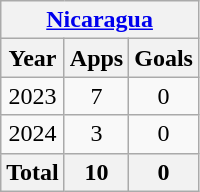<table class=wikitable style=text-align:center>
<tr>
<th colspan=4><a href='#'>Nicaragua</a></th>
</tr>
<tr>
<th>Year</th>
<th>Apps</th>
<th>Goals</th>
</tr>
<tr>
<td>2023</td>
<td>7</td>
<td>0</td>
</tr>
<tr>
<td>2024</td>
<td>3</td>
<td>0</td>
</tr>
<tr>
<th colspan=1>Total</th>
<th>10</th>
<th>0</th>
</tr>
</table>
